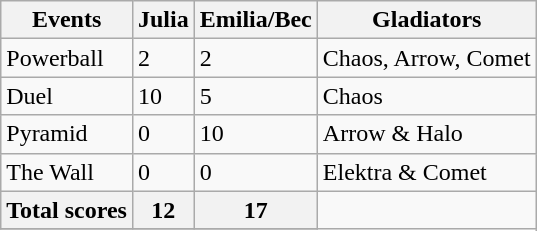<table class="wikitable">
<tr>
<th>Events</th>
<th>Julia</th>
<th>Emilia/Bec</th>
<th>Gladiators</th>
</tr>
<tr>
<td>Powerball</td>
<td>2</td>
<td>2</td>
<td>Chaos, Arrow, Comet</td>
</tr>
<tr>
<td>Duel</td>
<td>10</td>
<td>5</td>
<td>Chaos</td>
</tr>
<tr>
<td>Pyramid</td>
<td>0</td>
<td>10</td>
<td>Arrow & Halo</td>
</tr>
<tr>
<td>The Wall</td>
<td>0</td>
<td>0</td>
<td>Elektra & Comet</td>
</tr>
<tr>
<th>Total scores</th>
<th>12</th>
<th>17</th>
</tr>
<tr>
</tr>
</table>
